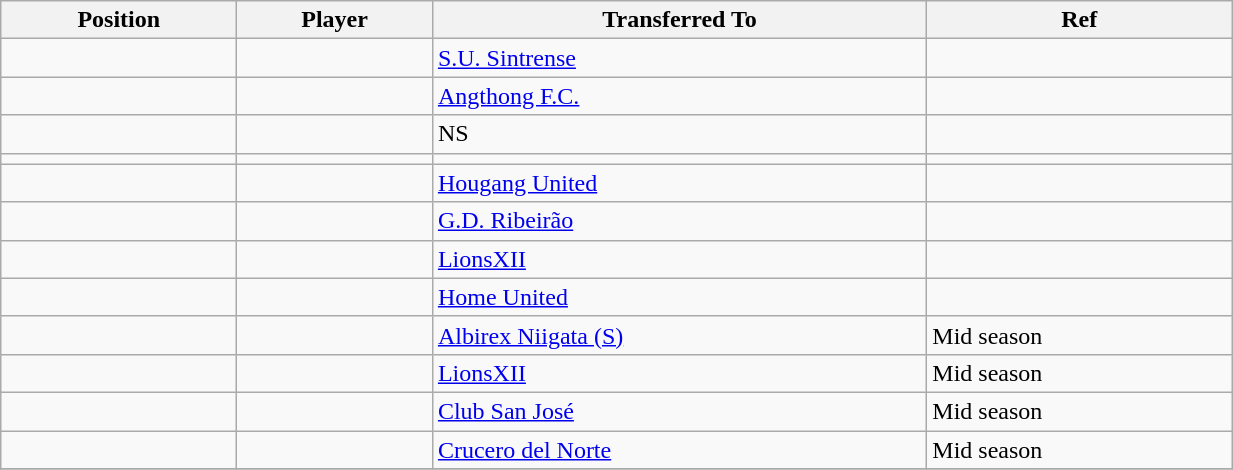<table class="wikitable sortable" style="width:65%; text-align:center; font-size:100%; text-align:left;">
<tr>
<th><strong>Position</strong></th>
<th><strong>Player</strong></th>
<th><strong>Transferred To</strong></th>
<th><strong>Ref</strong></th>
</tr>
<tr>
<td></td>
<td></td>
<td> <a href='#'>S.U. Sintrense</a></td>
<td></td>
</tr>
<tr>
<td></td>
<td></td>
<td> <a href='#'>Angthong F.C.</a></td>
<td></td>
</tr>
<tr>
<td></td>
<td></td>
<td>NS</td>
<td></td>
</tr>
<tr>
<td></td>
<td></td>
<td></td>
<td></td>
</tr>
<tr>
<td></td>
<td></td>
<td> <a href='#'>Hougang United</a></td>
<td></td>
</tr>
<tr>
<td></td>
<td></td>
<td> <a href='#'>G.D. Ribeirão</a></td>
<td></td>
</tr>
<tr>
<td></td>
<td></td>
<td> <a href='#'>LionsXII</a></td>
<td></td>
</tr>
<tr>
<td></td>
<td></td>
<td> <a href='#'>Home United</a></td>
<td></td>
</tr>
<tr>
<td></td>
<td></td>
<td> <a href='#'>Albirex Niigata (S)</a></td>
<td>Mid season</td>
</tr>
<tr>
<td></td>
<td></td>
<td> <a href='#'>LionsXII</a></td>
<td>Mid season</td>
</tr>
<tr>
<td></td>
<td></td>
<td> <a href='#'>Club San José</a></td>
<td>Mid season</td>
</tr>
<tr>
<td></td>
<td></td>
<td> <a href='#'>Crucero del Norte</a></td>
<td>Mid season</td>
</tr>
<tr>
</tr>
</table>
